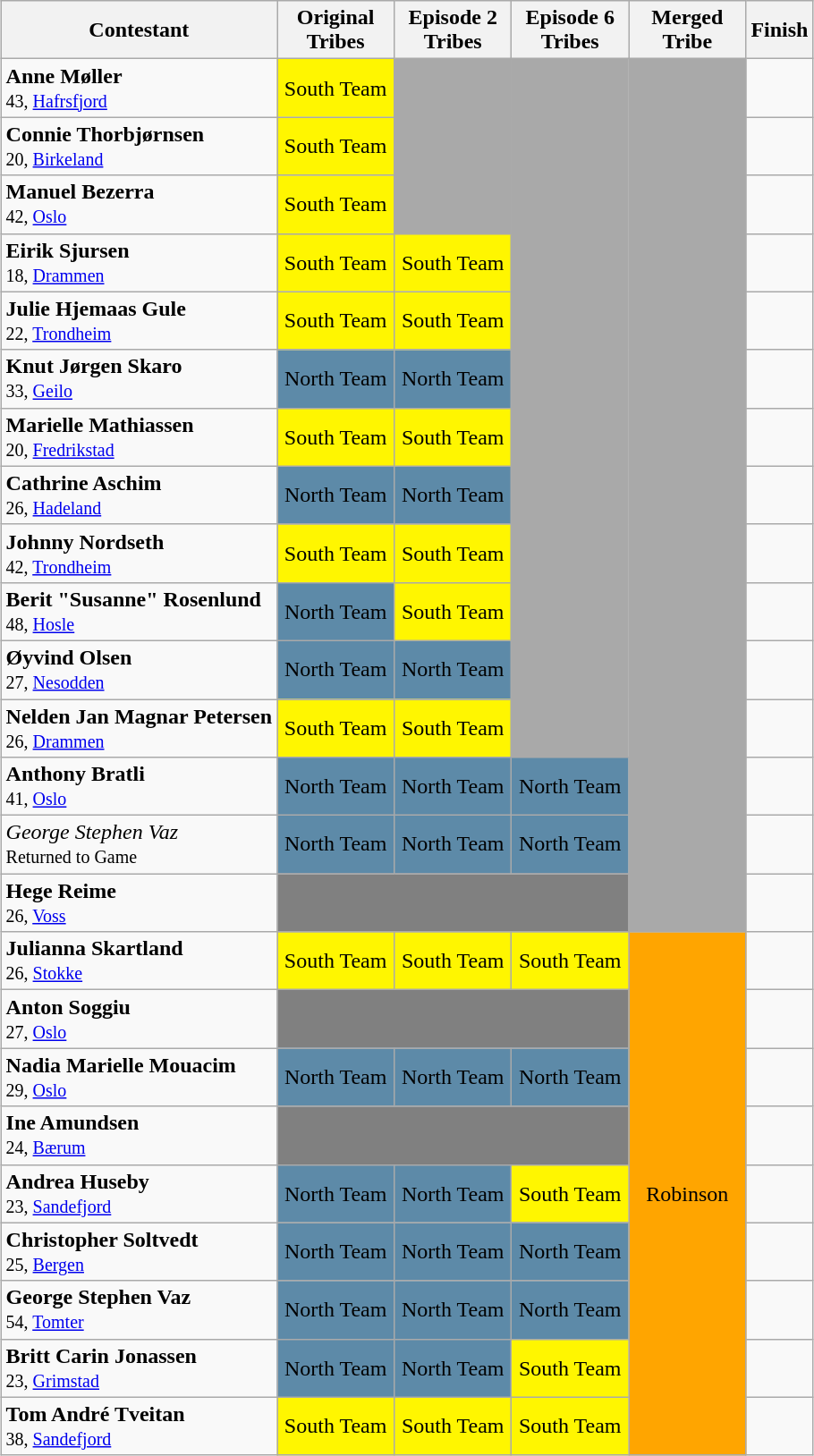<table class="wikitable sortable" style="margin:auto; text-align:center">
<tr>
<th>Contestant</th>
<th width=80>Original<br>Tribes</th>
<th width=80>Episode 2<br>Tribes</th>
<th width=80>Episode 6<br>Tribes</th>
<th width=80>Merged<br>Tribe</th>
<th>Finish</th>
</tr>
<tr>
<td align="left"><strong>Anne Møller</strong><br><small>43, <a href='#'>Hafrsfjord</a></small></td>
<td bgcolor="#FFF600">South Team</td>
<td bgcolor="darkgray" rowspan="3"></td>
<td bgcolor="darkgray" rowspan="12"></td>
<td bgcolor="darkgray" rowspan="15"></td>
<td></td>
</tr>
<tr>
<td align="left"><strong>Connie Thorbjørnsen</strong><br><small>20, <a href='#'>Birkeland</a></small></td>
<td bgcolor="#FFF600">South Team</td>
<td></td>
</tr>
<tr>
<td align="left"><strong>Manuel Bezerra</strong><br><small>42, <a href='#'>Oslo</a></small></td>
<td bgcolor="#FFF600">South Team</td>
<td></td>
</tr>
<tr>
<td align="left"><strong>Eirik Sjursen</strong><br><small>18, <a href='#'>Drammen</a></small></td>
<td bgcolor="#FFF600">South Team</td>
<td bgcolor="#FFF600">South Team</td>
<td></td>
</tr>
<tr>
<td align="left"><strong>Julie Hjemaas Gule</strong><br><small>22, <a href='#'>Trondheim</a></small></td>
<td bgcolor="#FFF600">South Team</td>
<td bgcolor="#FFF600">South Team</td>
<td></td>
</tr>
<tr>
<td align="left"><strong>Knut Jørgen Skaro</strong><br><small>33, <a href='#'>Geilo</a></small></td>
<td bgcolor="#5D8AA8">North Team</td>
<td bgcolor="#5D8AA8">North Team</td>
<td></td>
</tr>
<tr>
<td align="left"><strong>Marielle Mathiassen</strong><br><small>20, <a href='#'>Fredrikstad</a></small></td>
<td bgcolor="#FFF600">South Team</td>
<td bgcolor="#FFF600">South Team</td>
<td></td>
</tr>
<tr>
<td align="left"><strong>Cathrine Aschim</strong><br><small>26, <a href='#'>Hadeland</a></small></td>
<td bgcolor="#5D8AA8">North Team</td>
<td bgcolor="#5D8AA8">North Team</td>
<td></td>
</tr>
<tr>
<td align="left"><strong>Johnny Nordseth</strong><br><small>42, <a href='#'>Trondheim</a></small></td>
<td bgcolor="#FFF600">South Team</td>
<td bgcolor="#FFF600">South Team</td>
<td></td>
</tr>
<tr>
<td align="left"><strong>Berit "Susanne" Rosenlund</strong><br><small>48, <a href='#'>Hosle</a></small></td>
<td bgcolor="#5D8AA8">North Team</td>
<td bgcolor="#FFF600">South Team</td>
<td></td>
</tr>
<tr>
<td align="left"><strong>Øyvind Olsen</strong><br><small>27, <a href='#'>Nesodden</a></small></td>
<td bgcolor="#5D8AA8">North Team</td>
<td bgcolor="#5D8AA8">North Team</td>
<td></td>
</tr>
<tr>
<td align="left"><strong>Nelden Jan Magnar Petersen</strong><br><small>26, <a href='#'>Drammen</a></small></td>
<td bgcolor="#FFF600">South Team</td>
<td bgcolor="#FFF600">South Team</td>
<td></td>
</tr>
<tr>
<td align="left"><strong>Anthony Bratli</strong><br><small>41, <a href='#'>Oslo</a></small></td>
<td bgcolor="#5D8AA8">North Team</td>
<td bgcolor="#5D8AA8">North Team</td>
<td bgcolor="#5D8AA8">North Team</td>
<td></td>
</tr>
<tr>
<td align="left"><em>George Stephen Vaz</em><br><small>Returned to Game</small></td>
<td bgcolor="#5D8AA8">North Team</td>
<td bgcolor="#5D8AA8">North Team</td>
<td bgcolor="#5D8AA8">North Team</td>
<td></td>
</tr>
<tr>
<td align="left"><strong>Hege Reime</strong><br><small>26, <a href='#'>Voss</a></small></td>
<td bgcolor="gray" colspan=3></td>
<td></td>
</tr>
<tr>
<td align="left"><strong>Julianna Skartland</strong><br><small>26, <a href='#'>Stokke</a></small></td>
<td bgcolor="#FFF600">South Team</td>
<td bgcolor="#FFF600">South Team</td>
<td bgcolor="#FFF600">South Team</td>
<td bgcolor="orange" rowspan=9>Robinson</td>
<td></td>
</tr>
<tr>
<td align="left"><strong>Anton Soggiu</strong><br><small>27, <a href='#'>Oslo</a></small></td>
<td bgcolor="gray" colspan=3></td>
<td></td>
</tr>
<tr>
<td align="left"><strong>Nadia Marielle Mouacim</strong><br><small>29, <a href='#'>Oslo</a></small></td>
<td bgcolor="#5D8AA8">North Team</td>
<td bgcolor="#5D8AA8">North Team</td>
<td bgcolor="#5D8AA8">North Team</td>
<td></td>
</tr>
<tr>
<td align="left"><strong>Ine Amundsen</strong><br><small>24, <a href='#'>Bærum</a></small></td>
<td bgcolor="gray" colspan=3></td>
<td></td>
</tr>
<tr>
<td align="left"><strong>Andrea Huseby</strong><br><small>23, <a href='#'>Sandefjord</a></small></td>
<td bgcolor="#5D8AA8">North Team</td>
<td bgcolor="#5D8AA8">North Team</td>
<td bgcolor="#FFF600">South Team</td>
<td></td>
</tr>
<tr>
<td align="left"><strong>Christopher Soltvedt</strong><br><small>25, <a href='#'>Bergen</a></small></td>
<td bgcolor="#5D8AA8">North Team</td>
<td bgcolor="#5D8AA8">North Team</td>
<td bgcolor="#5D8AA8">North Team</td>
<td></td>
</tr>
<tr>
<td align="left"><strong>George Stephen Vaz</strong><br><small>54, <a href='#'>Tomter</a></small></td>
<td bgcolor="#5D8AA8">North Team</td>
<td bgcolor="#5D8AA8">North Team</td>
<td bgcolor="#5D8AA8">North Team</td>
<td></td>
</tr>
<tr>
<td align="left"><strong>Britt Carin Jonassen</strong><br><small>23, <a href='#'>Grimstad</a></small></td>
<td bgcolor="#5D8AA8">North Team</td>
<td bgcolor="#5D8AA8">North Team</td>
<td bgcolor="#FFF600">South Team</td>
<td></td>
</tr>
<tr>
<td align="left"><strong>Tom André Tveitan</strong><br><small>38, <a href='#'>Sandefjord</a></small></td>
<td bgcolor="#FFF600">South Team</td>
<td bgcolor="#FFF600">South Team</td>
<td bgcolor="#FFF600">South Team</td>
<td></td>
</tr>
</table>
